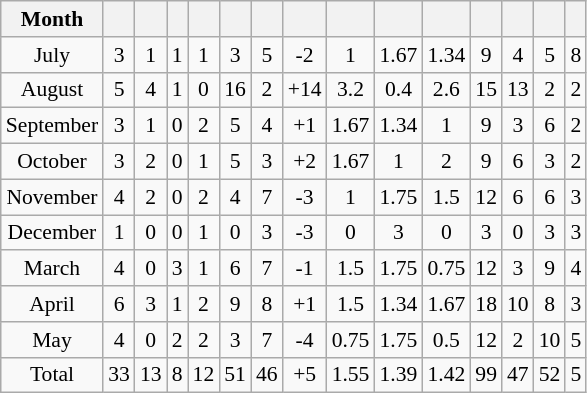<table class="wikitable sortable" style="font-size: 90%; text-align: center;">
<tr>
<th>Month</th>
<th></th>
<th></th>
<th></th>
<th></th>
<th></th>
<th></th>
<th></th>
<th></th>
<th></th>
<th></th>
<th></th>
<th></th>
<th></th>
<th></th>
</tr>
<tr>
<td>July</td>
<td>3</td>
<td>1</td>
<td>1</td>
<td>1</td>
<td>3</td>
<td>5</td>
<td>-2</td>
<td>1</td>
<td>1.67</td>
<td>1.34</td>
<td>9</td>
<td>4</td>
<td>5</td>
<td>8</td>
</tr>
<tr>
<td>August</td>
<td>5</td>
<td>4</td>
<td>1</td>
<td>0</td>
<td>16</td>
<td>2</td>
<td>+14</td>
<td>3.2</td>
<td>0.4</td>
<td>2.6</td>
<td>15</td>
<td>13</td>
<td>2</td>
<td>2</td>
</tr>
<tr>
<td>September</td>
<td>3</td>
<td>1</td>
<td>0</td>
<td>2</td>
<td>5</td>
<td>4</td>
<td>+1</td>
<td>1.67</td>
<td>1.34</td>
<td>1</td>
<td>9</td>
<td>3</td>
<td>6</td>
<td>2</td>
</tr>
<tr>
<td>October</td>
<td>3</td>
<td>2</td>
<td>0</td>
<td>1</td>
<td>5</td>
<td>3</td>
<td>+2</td>
<td>1.67</td>
<td>1</td>
<td>2</td>
<td>9</td>
<td>6</td>
<td>3</td>
<td>2</td>
</tr>
<tr>
<td>November</td>
<td>4</td>
<td>2</td>
<td>0</td>
<td>2</td>
<td>4</td>
<td>7</td>
<td>-3</td>
<td>1</td>
<td>1.75</td>
<td>1.5</td>
<td>12</td>
<td>6</td>
<td>6</td>
<td>3</td>
</tr>
<tr>
<td>December</td>
<td>1</td>
<td>0</td>
<td>0</td>
<td>1</td>
<td>0</td>
<td>3</td>
<td>-3</td>
<td>0</td>
<td>3</td>
<td>0</td>
<td>3</td>
<td>0</td>
<td>3</td>
<td>3</td>
</tr>
<tr>
<td>March</td>
<td>4</td>
<td>0</td>
<td>3</td>
<td>1</td>
<td>6</td>
<td>7</td>
<td>-1</td>
<td>1.5</td>
<td>1.75</td>
<td>0.75</td>
<td>12</td>
<td>3</td>
<td>9</td>
<td>4</td>
</tr>
<tr>
<td>April</td>
<td>6</td>
<td>3</td>
<td>1</td>
<td>2</td>
<td>9</td>
<td>8</td>
<td>+1</td>
<td>1.5</td>
<td>1.34</td>
<td>1.67</td>
<td>18</td>
<td>10</td>
<td>8</td>
<td>3</td>
</tr>
<tr>
<td>May</td>
<td>4</td>
<td>0</td>
<td>2</td>
<td>2</td>
<td>3</td>
<td>7</td>
<td>-4</td>
<td>0.75</td>
<td>1.75</td>
<td>0.5</td>
<td>12</td>
<td>2</td>
<td>10</td>
<td>5</td>
</tr>
<tr>
<td>Total</td>
<td>33</td>
<td>13</td>
<td>8</td>
<td>12</td>
<td>51</td>
<td>46</td>
<td>+5</td>
<td>1.55</td>
<td>1.39</td>
<td>1.42</td>
<td>99</td>
<td>47</td>
<td>52</td>
<td>5</td>
</tr>
</table>
